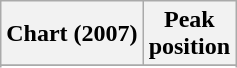<table class="wikitable sortable plainrowheaders" style="text-align:center">
<tr>
<th scope="col">Chart (2007)</th>
<th scope="col">Peak<br> position</th>
</tr>
<tr>
</tr>
<tr>
</tr>
</table>
